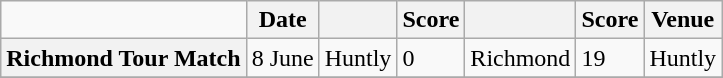<table class="wikitable mw-collapsible">
<tr>
<td></td>
<th scope="col">Date</th>
<th scope="col"></th>
<th scope="col">Score</th>
<th scope="col"></th>
<th scope="col">Score</th>
<th scope="col">Venue</th>
</tr>
<tr>
<th scope="row">Richmond Tour Match</th>
<td>8 June</td>
<td>Huntly</td>
<td>0</td>
<td>Richmond</td>
<td>19</td>
<td>Huntly</td>
</tr>
<tr>
</tr>
</table>
